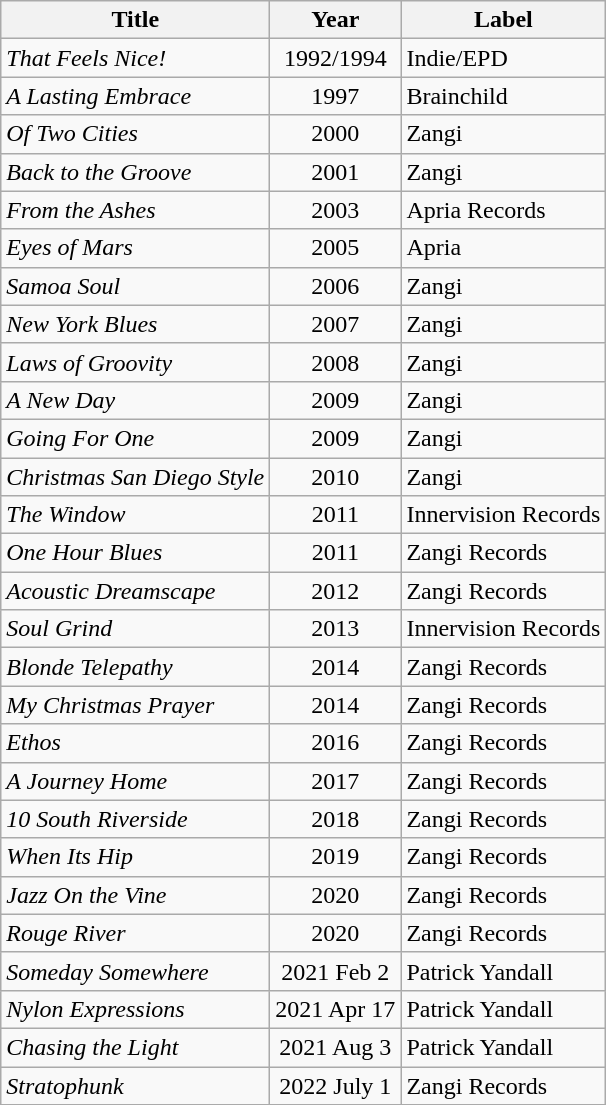<table class="wikitable" style="text-align:center">
<tr>
<th align="left">Title</th>
<th>Year</th>
<th>Label</th>
</tr>
<tr>
<td align="left"><em>That Feels Nice!</em></td>
<td>1992/1994</td>
<td align="left">Indie/EPD</td>
</tr>
<tr>
<td align="left"><em>A Lasting Embrace</em></td>
<td>1997</td>
<td align="left">Brainchild</td>
</tr>
<tr>
<td align="left"><em>Of Two Cities</em></td>
<td>2000</td>
<td align="left">Zangi</td>
</tr>
<tr>
<td align="left"><em>Back to the Groove</em></td>
<td>2001</td>
<td align="left">Zangi</td>
</tr>
<tr>
<td align="left"><em>From the Ashes</em></td>
<td>2003</td>
<td align="left">Apria Records</td>
</tr>
<tr>
<td align="left"><em>Eyes of Mars</em></td>
<td>2005</td>
<td align="left">Apria</td>
</tr>
<tr>
<td align="left"><em>Samoa Soul</em></td>
<td>2006</td>
<td align="left">Zangi</td>
</tr>
<tr>
<td align="left"><em>New York Blues</em></td>
<td>2007</td>
<td align="left">Zangi</td>
</tr>
<tr>
<td align="left"><em>Laws of Groovity</em></td>
<td>2008</td>
<td align="left">Zangi</td>
</tr>
<tr>
<td align="left"><em>A New Day</em></td>
<td>2009</td>
<td align="left">Zangi</td>
</tr>
<tr>
<td align="left"><em>Going For One</em></td>
<td>2009</td>
<td align="left">Zangi</td>
</tr>
<tr>
<td align="left"><em>Christmas San Diego Style</em></td>
<td>2010</td>
<td align="left">Zangi</td>
</tr>
<tr>
<td align="left"><em>The Window</em></td>
<td>2011</td>
<td align="left">Innervision Records</td>
</tr>
<tr>
<td align="left"><em>One Hour Blues</em></td>
<td>2011</td>
<td align="left">Zangi Records</td>
</tr>
<tr>
<td align="left"><em>Acoustic Dreamscape</em></td>
<td>2012</td>
<td align="left">Zangi Records</td>
</tr>
<tr>
<td align="left"><em>Soul Grind</em></td>
<td>2013</td>
<td align="left">Innervision Records</td>
</tr>
<tr>
<td align="left"><em>Blonde Telepathy</em></td>
<td>2014</td>
<td align="left">Zangi Records</td>
</tr>
<tr>
<td align="left"><em>My Christmas Prayer</em></td>
<td>2014</td>
<td align="left">Zangi Records</td>
</tr>
<tr>
<td align="left"><em>Ethos</em></td>
<td>2016</td>
<td align="left">Zangi Records</td>
</tr>
<tr>
<td align="left"><em>A Journey Home</em></td>
<td>2017</td>
<td align="left">Zangi Records</td>
</tr>
<tr>
<td align="left"><em>10 South Riverside</em></td>
<td>2018</td>
<td align="left">Zangi Records</td>
</tr>
<tr>
<td align="left"><em>When Its Hip</em></td>
<td>2019</td>
<td align="left">Zangi Records</td>
</tr>
<tr>
<td align="left"><em>Jazz On the Vine</em></td>
<td>2020</td>
<td align="left">Zangi Records</td>
</tr>
<tr>
<td align="left"><em>Rouge River</em></td>
<td>2020</td>
<td align="left">Zangi Records</td>
</tr>
<tr>
<td align="left"><em>Someday Somewhere</em> </td>
<td>2021 Feb 2</td>
<td align="left">Patrick Yandall</td>
</tr>
<tr>
<td align="left"><em>Nylon Expressions</em> </td>
<td>2021 Apr 17</td>
<td align="left">Patrick Yandall</td>
</tr>
<tr>
<td align="left"><em>Chasing the Light</em> </td>
<td>2021 Aug 3</td>
<td align="left">Patrick Yandall</td>
</tr>
<tr>
<td align="left"><em>Stratophunk</em></td>
<td>2022 July 1</td>
<td align="left">Zangi Records</td>
</tr>
</table>
